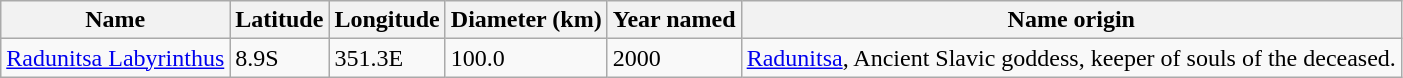<table class="wikitable sortable">
<tr>
<th>Name</th>
<th>Latitude</th>
<th>Longitude</th>
<th>Diameter (km)</th>
<th>Year named</th>
<th>Name origin</th>
</tr>
<tr>
<td><a href='#'>Radunitsa Labyrinthus</a></td>
<td>8.9S</td>
<td>351.3E</td>
<td>100.0</td>
<td>2000</td>
<td><a href='#'>Radunitsa</a>, Ancient Slavic goddess, keeper of souls of the deceased.</td>
</tr>
</table>
